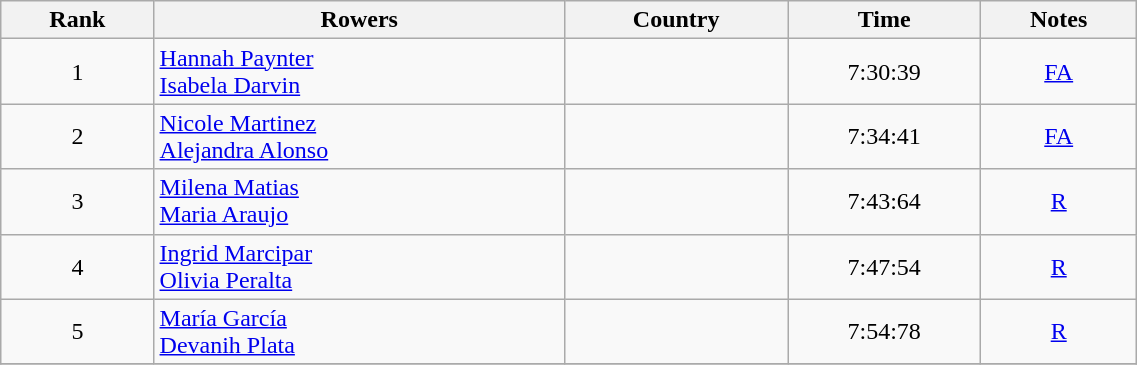<table class="wikitable" width=60% style="text-align:center">
<tr>
<th>Rank</th>
<th>Rowers</th>
<th>Country</th>
<th>Time</th>
<th>Notes</th>
</tr>
<tr>
<td>1</td>
<td align=left><a href='#'>Hannah Paynter</a><br><a href='#'>Isabela Darvin</a></td>
<td align=left></td>
<td>7:30:39</td>
<td><a href='#'>FA</a></td>
</tr>
<tr>
<td>2</td>
<td align=left><a href='#'>Nicole Martinez</a><br><a href='#'>Alejandra Alonso</a></td>
<td align=left></td>
<td>7:34:41</td>
<td><a href='#'>FA</a></td>
</tr>
<tr>
<td>3</td>
<td align=left><a href='#'>Milena Matias</a><br><a href='#'>Maria Araujo</a></td>
<td align=left></td>
<td>7:43:64</td>
<td><a href='#'>R</a></td>
</tr>
<tr>
<td>4</td>
<td align=left><a href='#'>Ingrid Marcipar</a><br><a href='#'>Olivia Peralta</a></td>
<td align=left></td>
<td>7:47:54</td>
<td><a href='#'>R</a></td>
</tr>
<tr>
<td>5</td>
<td align=left><a href='#'>María García</a><br><a href='#'>Devanih Plata</a></td>
<td align=left></td>
<td>7:54:78</td>
<td><a href='#'>R</a></td>
</tr>
<tr>
</tr>
</table>
